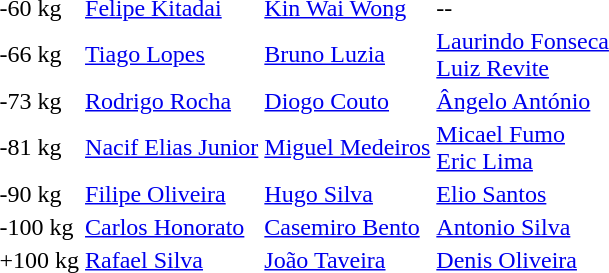<table>
<tr>
<td>-60 kg</td>
<td> <a href='#'>Felipe Kitadai</a></td>
<td> <a href='#'>Kin Wai Wong</a></td>
<td>--</td>
</tr>
<tr>
<td>-66 kg</td>
<td> <a href='#'>Tiago Lopes</a></td>
<td> <a href='#'>Bruno Luzia</a></td>
<td> <a href='#'>Laurindo Fonseca</a><br> <a href='#'>Luiz Revite</a></td>
</tr>
<tr>
<td>-73 kg</td>
<td> <a href='#'>Rodrigo Rocha</a></td>
<td> <a href='#'>Diogo Couto</a></td>
<td> <a href='#'>Ângelo António</a></td>
</tr>
<tr>
<td>-81 kg</td>
<td> <a href='#'>Nacif Elias Junior</a></td>
<td> <a href='#'>Miguel Medeiros</a></td>
<td> <a href='#'>Micael Fumo</a><br> <a href='#'>Eric Lima</a></td>
</tr>
<tr>
<td>-90 kg</td>
<td> <a href='#'>Filipe Oliveira</a></td>
<td> <a href='#'>Hugo Silva</a></td>
<td> <a href='#'>Elio Santos</a></td>
</tr>
<tr>
<td>-100 kg</td>
<td> <a href='#'>Carlos Honorato</a></td>
<td> <a href='#'>Casemiro Bento</a></td>
<td> <a href='#'>Antonio Silva</a></td>
</tr>
<tr>
<td>+100 kg</td>
<td> <a href='#'>Rafael Silva</a></td>
<td> <a href='#'>João Taveira</a></td>
<td> <a href='#'>Denis Oliveira</a></td>
</tr>
</table>
